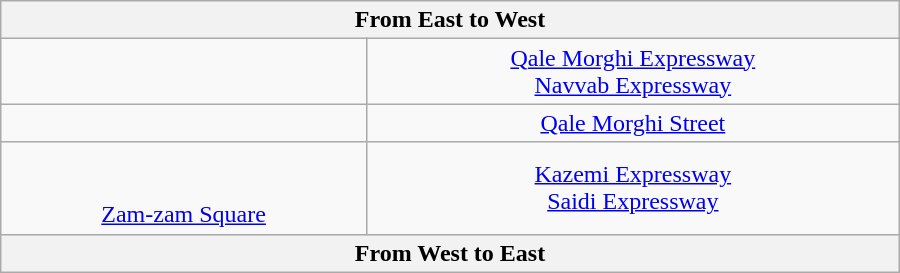<table class="wikitable" style="text-align:center" width="600px">
<tr>
<th text-align="center" colspan="3"> From East to West </th>
</tr>
<tr>
<td><br></td>
<td> <a href='#'>Qale Morghi Expressway</a><br>  <a href='#'>Navvab Expressway</a></td>
</tr>
<tr>
<td></td>
<td> <a href='#'>Qale Morghi Street</a></td>
</tr>
<tr>
<td><br><br><a href='#'>Zam-zam Square</a></td>
<td> <a href='#'>Kazemi Expressway</a><br>  <a href='#'>Saidi Expressway</a></td>
</tr>
<tr>
<th text-align="center" colspan="3"> From West to East </th>
</tr>
</table>
